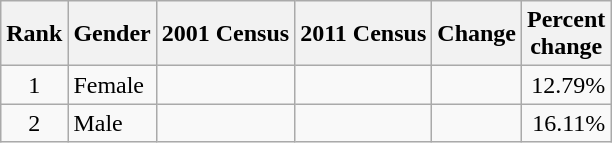<table class="wikitable sortable" style="text-align: right;">
<tr>
<th data-sort-type="number">Rank</th>
<th>Gender</th>
<th>2001 Census</th>
<th>2011 Census</th>
<th data-sort-type="number">Change</th>
<th data-sort-type="number">Percent<br>change</th>
</tr>
<tr>
<td style="text-align: center;">1 </td>
<td style="text-align: left;">Female</td>
<td></td>
<td></td>
<td> </td>
<td>12.79% </td>
</tr>
<tr>
<td style="text-align: center;">2 </td>
<td style="text-align: left;">Male</td>
<td></td>
<td></td>
<td> </td>
<td>16.11% </td>
</tr>
</table>
